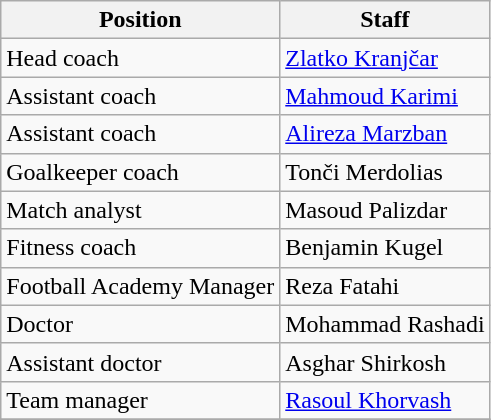<table class="wikitable">
<tr>
<th>Position</th>
<th>Staff</th>
</tr>
<tr>
<td>Head coach</td>
<td> <a href='#'>Zlatko Kranjčar</a></td>
</tr>
<tr>
<td>Assistant coach</td>
<td> <a href='#'>Mahmoud Karimi</a></td>
</tr>
<tr>
<td>Assistant coach</td>
<td> <a href='#'>Alireza Marzban</a></td>
</tr>
<tr>
<td>Goalkeeper coach</td>
<td> Tonči Merdolias</td>
</tr>
<tr>
<td>Match analyst</td>
<td> Masoud Palizdar</td>
</tr>
<tr>
<td>Fitness coach</td>
<td> Benjamin Kugel</td>
</tr>
<tr>
<td>Football Academy Manager</td>
<td> Reza Fatahi</td>
</tr>
<tr>
<td>Doctor</td>
<td> Mohammad Rashadi</td>
</tr>
<tr>
<td>Assistant doctor</td>
<td> Asghar Shirkosh</td>
</tr>
<tr>
<td>Team manager</td>
<td> <a href='#'>Rasoul Khorvash</a></td>
</tr>
<tr>
</tr>
</table>
